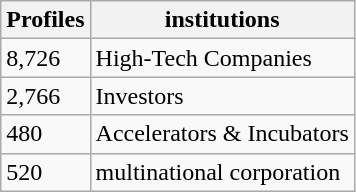<table class="wikitable sortable">
<tr>
<th>Profiles</th>
<th>institutions</th>
</tr>
<tr>
<td>8,726</td>
<td>High-Tech Companies</td>
</tr>
<tr>
<td>2,766</td>
<td>Investors</td>
</tr>
<tr>
<td>480</td>
<td>Accelerators & Incubators</td>
</tr>
<tr>
<td>520</td>
<td>multinational corporation</td>
</tr>
</table>
